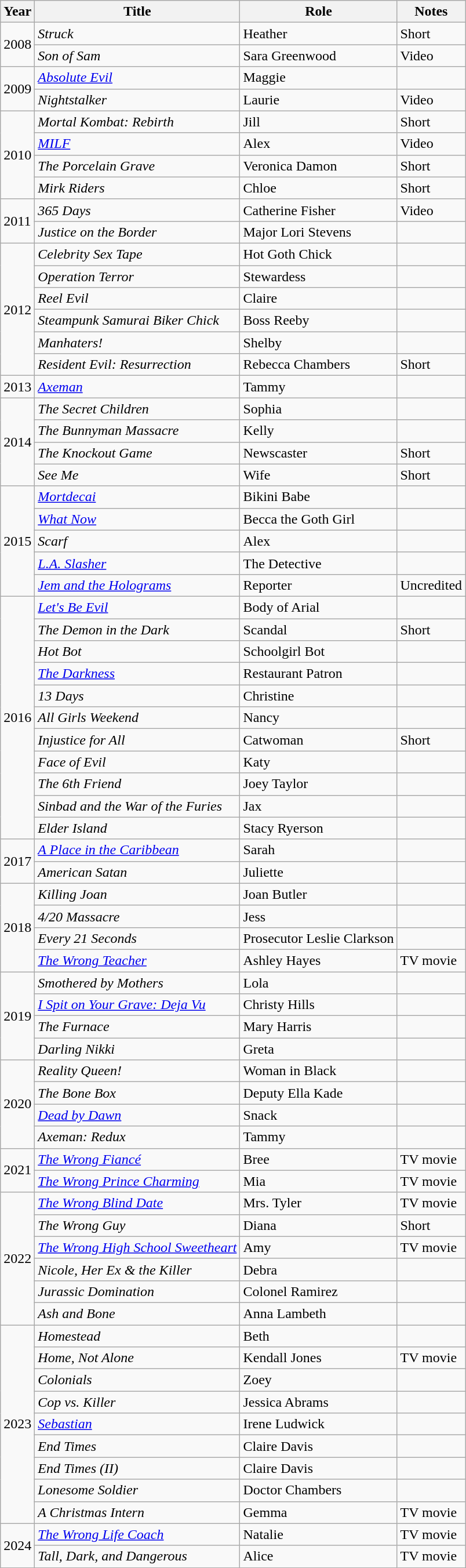<table class="wikitable sortable">
<tr>
<th>Year</th>
<th>Title</th>
<th>Role</th>
<th>Notes</th>
</tr>
<tr>
<td rowspan="2">2008</td>
<td><em>Struck</em></td>
<td>Heather</td>
<td>Short</td>
</tr>
<tr>
<td><em>Son of Sam</em></td>
<td>Sara Greenwood</td>
<td>Video</td>
</tr>
<tr>
<td rowspan="2">2009</td>
<td><em><a href='#'>Absolute Evil</a></em></td>
<td>Maggie</td>
<td></td>
</tr>
<tr>
<td><em>Nightstalker</em></td>
<td>Laurie</td>
<td>Video</td>
</tr>
<tr>
<td rowspan="4">2010</td>
<td><em>Mortal Kombat: Rebirth</em></td>
<td>Jill</td>
<td>Short</td>
</tr>
<tr>
<td><em><a href='#'>MILF</a></em></td>
<td>Alex</td>
<td>Video</td>
</tr>
<tr>
<td><em>The Porcelain Grave</em></td>
<td>Veronica Damon</td>
<td>Short</td>
</tr>
<tr>
<td><em>Mirk Riders</em></td>
<td>Chloe</td>
<td>Short</td>
</tr>
<tr>
<td rowspan="2">2011</td>
<td><em>365 Days</em></td>
<td>Catherine Fisher</td>
<td>Video</td>
</tr>
<tr>
<td><em>Justice on the Border</em></td>
<td>Major Lori Stevens</td>
<td></td>
</tr>
<tr>
<td rowspan="6">2012</td>
<td><em>Celebrity Sex Tape</em></td>
<td>Hot Goth Chick</td>
<td></td>
</tr>
<tr>
<td><em>Operation Terror</em></td>
<td>Stewardess</td>
<td></td>
</tr>
<tr>
<td><em>Reel Evil</em></td>
<td>Claire</td>
<td></td>
</tr>
<tr>
<td><em>Steampunk Samurai Biker Chick</em></td>
<td>Boss Reeby</td>
<td></td>
</tr>
<tr>
<td><em>Manhaters!</em></td>
<td>Shelby</td>
<td></td>
</tr>
<tr>
<td><em>Resident Evil: Resurrection</em></td>
<td>Rebecca Chambers</td>
<td>Short</td>
</tr>
<tr>
<td>2013</td>
<td><em><a href='#'>Axeman</a></em></td>
<td>Tammy</td>
<td></td>
</tr>
<tr>
<td rowspan="4">2014</td>
<td><em>The Secret Children</em></td>
<td>Sophia</td>
<td></td>
</tr>
<tr>
<td><em>The Bunnyman Massacre</em></td>
<td>Kelly</td>
<td></td>
</tr>
<tr>
<td><em>The Knockout Game</em></td>
<td>Newscaster</td>
<td>Short</td>
</tr>
<tr>
<td><em>See Me</em></td>
<td>Wife</td>
<td>Short</td>
</tr>
<tr>
<td rowspan="5">2015</td>
<td><em><a href='#'>Mortdecai</a></em></td>
<td>Bikini Babe</td>
<td></td>
</tr>
<tr>
<td><em><a href='#'>What Now</a></em></td>
<td>Becca the Goth Girl</td>
<td></td>
</tr>
<tr>
<td><em>Scarf</em></td>
<td>Alex</td>
<td></td>
</tr>
<tr>
<td><em><a href='#'>L.A. Slasher</a></em></td>
<td>The Detective</td>
<td></td>
</tr>
<tr>
<td><em><a href='#'>Jem and the Holograms</a></em></td>
<td>Reporter</td>
<td>Uncredited</td>
</tr>
<tr>
<td rowspan="11">2016</td>
<td><em><a href='#'>Let's Be Evil</a></em></td>
<td>Body of Arial</td>
<td></td>
</tr>
<tr>
<td><em>The Demon in the Dark</em></td>
<td>Scandal</td>
<td>Short</td>
</tr>
<tr>
<td><em>Hot Bot</em></td>
<td>Schoolgirl Bot</td>
<td></td>
</tr>
<tr>
<td><em><a href='#'>The Darkness</a></em></td>
<td>Restaurant Patron</td>
<td></td>
</tr>
<tr>
<td><em>13 Days</em></td>
<td>Christine</td>
<td></td>
</tr>
<tr>
<td><em>All Girls Weekend</em></td>
<td>Nancy</td>
<td></td>
</tr>
<tr>
<td><em>Injustice for All</em></td>
<td>Catwoman</td>
<td>Short</td>
</tr>
<tr>
<td><em>Face of Evil</em></td>
<td>Katy</td>
<td></td>
</tr>
<tr>
<td><em>The 6th Friend</em></td>
<td>Joey Taylor</td>
<td></td>
</tr>
<tr>
<td><em>Sinbad and the War of the Furies</em></td>
<td>Jax</td>
<td></td>
</tr>
<tr>
<td><em>Elder Island</em></td>
<td>Stacy Ryerson</td>
<td></td>
</tr>
<tr>
<td rowspan="2">2017</td>
<td><em><a href='#'>A Place in the Caribbean</a></em></td>
<td>Sarah</td>
<td></td>
</tr>
<tr>
<td><em>American Satan</em></td>
<td>Juliette</td>
<td></td>
</tr>
<tr>
<td rowspan="4">2018</td>
<td><em>Killing Joan</em></td>
<td>Joan Butler</td>
<td></td>
</tr>
<tr>
<td><em>4/20 Massacre</em></td>
<td>Jess</td>
<td></td>
</tr>
<tr>
<td><em>Every 21 Seconds</em></td>
<td>Prosecutor Leslie Clarkson</td>
<td></td>
</tr>
<tr>
<td><em><a href='#'>The Wrong Teacher</a></em></td>
<td>Ashley Hayes</td>
<td>TV movie</td>
</tr>
<tr>
<td rowspan="4">2019</td>
<td><em>Smothered by Mothers</em></td>
<td>Lola</td>
<td></td>
</tr>
<tr>
<td><em><a href='#'>I Spit on Your Grave: Deja Vu</a></em></td>
<td>Christy Hills</td>
<td></td>
</tr>
<tr>
<td><em>The Furnace</em></td>
<td>Mary Harris</td>
<td></td>
</tr>
<tr>
<td><em>Darling Nikki</em></td>
<td>Greta</td>
<td></td>
</tr>
<tr>
<td rowspan="4">2020</td>
<td><em>Reality Queen!</em></td>
<td>Woman in Black</td>
<td></td>
</tr>
<tr>
<td><em>The Bone Box</em></td>
<td>Deputy Ella Kade</td>
<td></td>
</tr>
<tr>
<td><em><a href='#'>Dead by Dawn</a></em></td>
<td>Snack</td>
<td></td>
</tr>
<tr>
<td><em>Axeman: Redux</em></td>
<td>Tammy</td>
<td></td>
</tr>
<tr>
<td rowspan="2">2021</td>
<td><em><a href='#'>The Wrong Fiancé</a></em></td>
<td>Bree</td>
<td>TV movie</td>
</tr>
<tr>
<td><em><a href='#'>The Wrong Prince Charming</a></em></td>
<td>Mia</td>
<td>TV movie</td>
</tr>
<tr>
<td rowspan="6">2022</td>
<td><em><a href='#'>The Wrong Blind Date</a></em></td>
<td>Mrs. Tyler</td>
<td>TV movie</td>
</tr>
<tr>
<td><em>The Wrong Guy</em></td>
<td>Diana</td>
<td>Short</td>
</tr>
<tr>
<td><em><a href='#'>The Wrong High School Sweetheart</a></em></td>
<td>Amy</td>
<td>TV movie</td>
</tr>
<tr>
<td><em>Nicole, Her Ex & the Killer</em></td>
<td>Debra</td>
<td></td>
</tr>
<tr>
<td><em>Jurassic Domination</em></td>
<td>Colonel Ramirez</td>
<td></td>
</tr>
<tr>
<td><em>Ash and Bone</em></td>
<td>Anna Lambeth</td>
<td></td>
</tr>
<tr>
<td rowspan="9">2023</td>
<td><em>Homestead</em></td>
<td>Beth</td>
<td></td>
</tr>
<tr>
<td><em>Home, Not Alone</em></td>
<td>Kendall Jones</td>
<td>TV movie</td>
</tr>
<tr>
<td><em>Colonials</em></td>
<td>Zoey</td>
<td></td>
</tr>
<tr>
<td><em>Cop vs. Killer</em></td>
<td>Jessica Abrams</td>
<td></td>
</tr>
<tr>
<td><em><a href='#'>Sebastian</a></em></td>
<td>Irene Ludwick</td>
<td></td>
</tr>
<tr>
<td><em>End Times</em></td>
<td>Claire Davis</td>
<td></td>
</tr>
<tr>
<td><em>End Times (II)</em></td>
<td>Claire Davis</td>
<td></td>
</tr>
<tr>
<td><em>Lonesome Soldier</em></td>
<td>Doctor Chambers</td>
<td></td>
</tr>
<tr>
<td><em>A Christmas Intern</em></td>
<td>Gemma</td>
<td>TV movie</td>
</tr>
<tr>
<td rowspan="2">2024</td>
<td><em><a href='#'>The Wrong Life Coach</a></em></td>
<td>Natalie</td>
<td>TV movie</td>
</tr>
<tr>
<td><em>Tall, Dark, and Dangerous</em></td>
<td>Alice</td>
<td>TV movie</td>
</tr>
</table>
